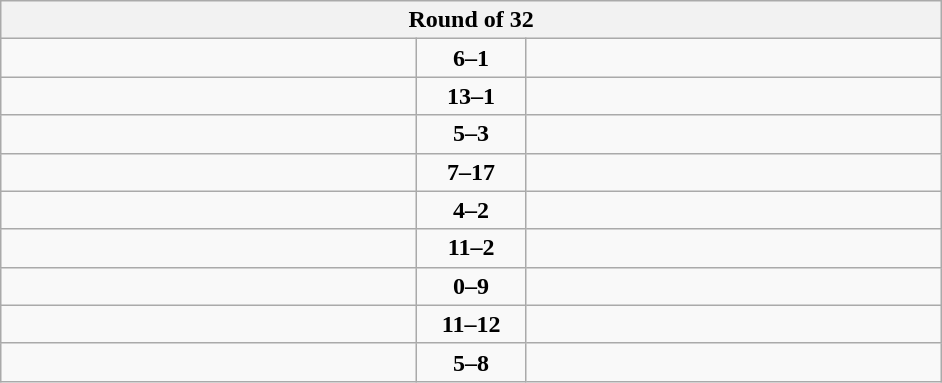<table class="wikitable" style="text-align: center; ">
<tr>
<th colspan=3>Round of 32</th>
</tr>
<tr>
<td align=left width="270"><strong></strong></td>
<td align=center width="65"><strong>6–1</strong></td>
<td align=left width="270"></td>
</tr>
<tr>
<td align=left><strong></strong></td>
<td align=center><strong>13–1</strong></td>
<td align=left></td>
</tr>
<tr>
<td align=left><strong></strong></td>
<td align=center><strong>5–3</strong></td>
<td align=left></td>
</tr>
<tr>
<td align=left></td>
<td align=center><strong>7–17</strong></td>
<td align=left><strong></strong></td>
</tr>
<tr>
<td align=left><strong></strong></td>
<td align=center><strong>4–2</strong></td>
<td align=left></td>
</tr>
<tr>
<td align=left><strong></strong></td>
<td align=center><strong>11–2</strong></td>
<td align=left></td>
</tr>
<tr>
<td align=left></td>
<td align=center><strong>0–9</strong></td>
<td align=left><strong></strong></td>
</tr>
<tr>
<td align=left></td>
<td align=center><strong>11–12</strong></td>
<td align=left><strong></strong></td>
</tr>
<tr>
<td align=left></td>
<td align=center><strong>5–8</strong></td>
<td align=left><strong></strong></td>
</tr>
</table>
